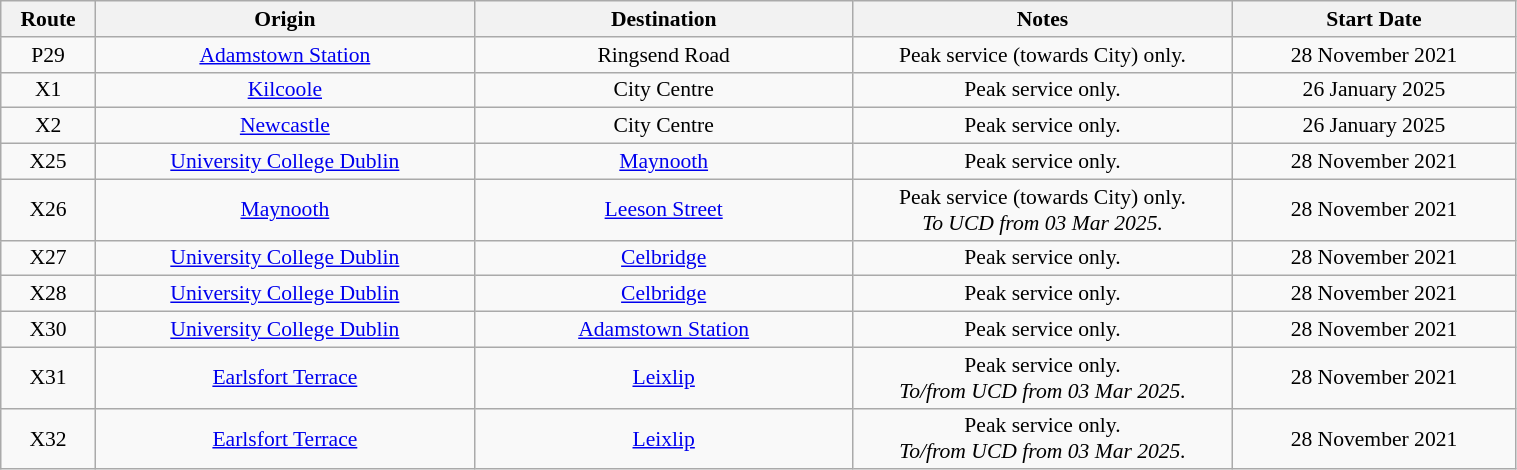<table class="wikitable" style="font-size: 90%; text-align:center" width="80%">
<tr>
<th width="5%">Route</th>
<th width="20%">Origin</th>
<th width="20%">Destination</th>
<th width="20%">Notes</th>
<th width="15%">Start Date</th>
</tr>
<tr>
<td>P29</td>
<td><a href='#'>Adamstown Station</a></td>
<td>Ringsend Road</td>
<td>Peak service (towards City) only.</td>
<td>28 November 2021</td>
</tr>
<tr>
<td>X1</td>
<td><a href='#'>Kilcoole</a></td>
<td>City Centre</td>
<td>Peak service only.</td>
<td>26 January 2025</td>
</tr>
<tr>
<td>X2</td>
<td><a href='#'>Newcastle</a></td>
<td>City Centre</td>
<td>Peak service only.</td>
<td>26 January 2025</td>
</tr>
<tr>
<td>X25</td>
<td><a href='#'>University College Dublin</a></td>
<td><a href='#'>Maynooth</a></td>
<td>Peak service only.</td>
<td>28 November 2021</td>
</tr>
<tr>
<td>X26</td>
<td><a href='#'>Maynooth</a></td>
<td><a href='#'>Leeson Street</a></td>
<td>Peak service (towards City) only.<br><em>To UCD from 03 Mar 2025.</em></td>
<td>28 November 2021</td>
</tr>
<tr>
<td>X27</td>
<td><a href='#'>University College Dublin</a></td>
<td><a href='#'>Celbridge</a></td>
<td>Peak service only.</td>
<td>28 November 2021</td>
</tr>
<tr>
<td>X28</td>
<td><a href='#'>University College Dublin</a></td>
<td><a href='#'>Celbridge</a></td>
<td>Peak service only.</td>
<td>28 November 2021</td>
</tr>
<tr>
<td>X30</td>
<td><a href='#'>University College Dublin</a></td>
<td><a href='#'>Adamstown Station</a></td>
<td>Peak service only.</td>
<td>28 November 2021</td>
</tr>
<tr>
<td>X31</td>
<td><a href='#'>Earlsfort Terrace</a></td>
<td><a href='#'>Leixlip</a></td>
<td>Peak service only.<br><em>To/from UCD from 03 Mar 2025.</em></td>
<td>28 November 2021</td>
</tr>
<tr>
<td>X32</td>
<td><a href='#'>Earlsfort Terrace</a></td>
<td><a href='#'>Leixlip</a></td>
<td>Peak service only.<br><em>To/from UCD from 03 Mar 2025.</em></td>
<td>28 November 2021</td>
</tr>
</table>
